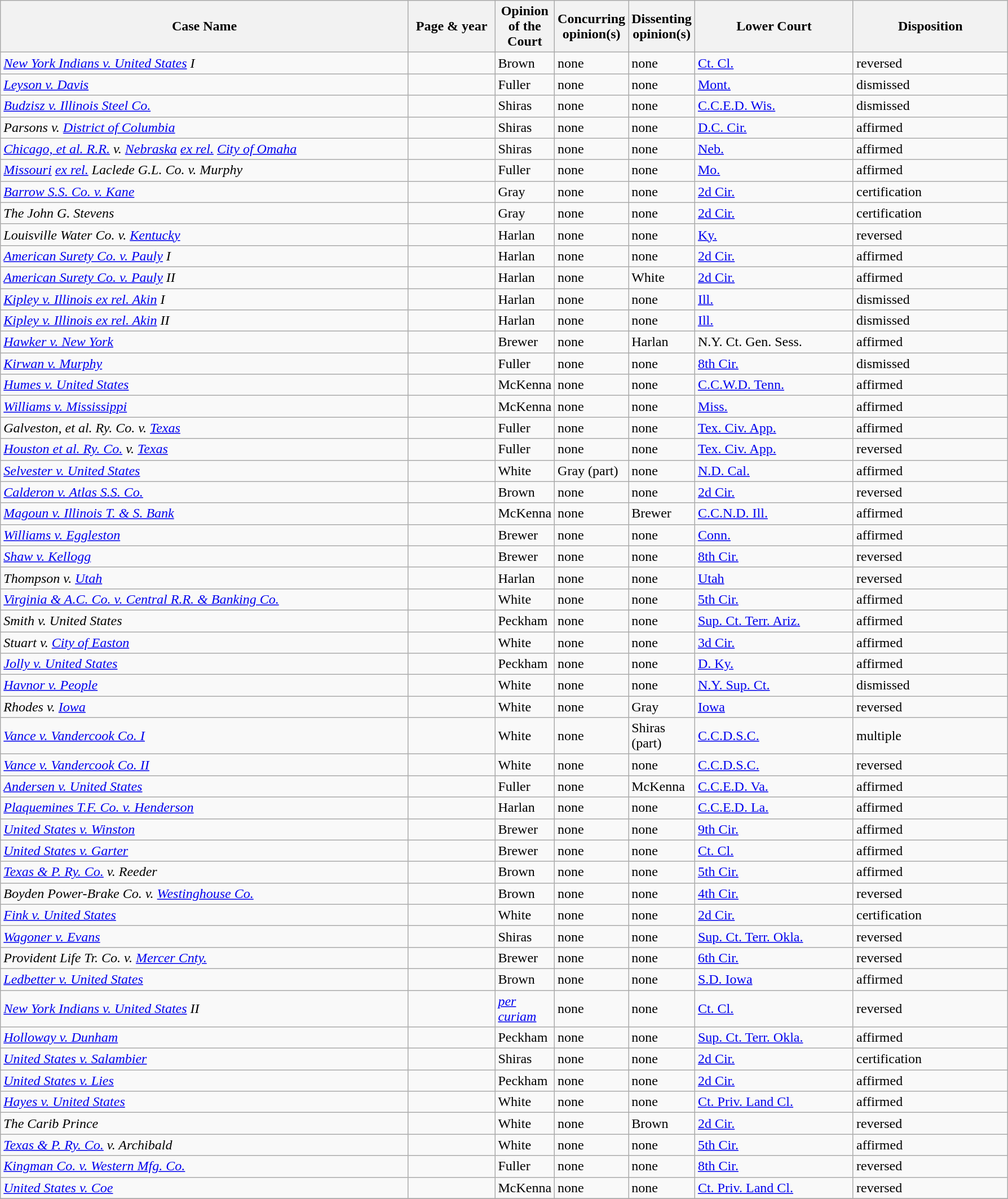<table class="wikitable sortable">
<tr>
<th scope="col" style="width: 475px;">Case Name</th>
<th scope="col" style="width: 95px;">Page & year</th>
<th scope="col" style="width: 10px;">Opinion of the Court</th>
<th scope="col" style="width: 10px;">Concurring opinion(s)</th>
<th scope="col" style="width: 10px;">Dissenting opinion(s)</th>
<th scope="col" style="width: 180px;">Lower Court</th>
<th scope="col" style="width: 175px;">Disposition</th>
</tr>
<tr>
<td><em><a href='#'>New York Indians v. United States</a> I</em></td>
<td align="right"></td>
<td>Brown</td>
<td>none</td>
<td>none</td>
<td><a href='#'>Ct. Cl.</a></td>
<td>reversed</td>
</tr>
<tr>
<td><em><a href='#'>Leyson v. Davis</a></em></td>
<td align="right"></td>
<td>Fuller</td>
<td>none</td>
<td>none</td>
<td><a href='#'>Mont.</a></td>
<td>dismissed</td>
</tr>
<tr>
<td><em><a href='#'>Budzisz v. Illinois Steel Co.</a></em></td>
<td align="right"></td>
<td>Shiras</td>
<td>none</td>
<td>none</td>
<td><a href='#'>C.C.E.D. Wis.</a></td>
<td>dismissed</td>
</tr>
<tr>
<td><em>Parsons v. <a href='#'>District of Columbia</a></em></td>
<td align="right"></td>
<td>Shiras</td>
<td>none</td>
<td>none</td>
<td><a href='#'>D.C. Cir.</a></td>
<td>affirmed</td>
</tr>
<tr>
<td><em><a href='#'>Chicago, et al. R.R.</a> v. <a href='#'>Nebraska</a> <a href='#'>ex rel.</a> <a href='#'>City of Omaha</a></em></td>
<td align="right"></td>
<td>Shiras</td>
<td>none</td>
<td>none</td>
<td><a href='#'>Neb.</a></td>
<td>affirmed</td>
</tr>
<tr>
<td><em><a href='#'>Missouri</a> <a href='#'>ex rel.</a> Laclede G.L. Co. v. Murphy</em></td>
<td align="right"></td>
<td>Fuller</td>
<td>none</td>
<td>none</td>
<td><a href='#'>Mo.</a></td>
<td>affirmed</td>
</tr>
<tr>
<td><em><a href='#'>Barrow S.S. Co. v. Kane</a></em></td>
<td align="right"></td>
<td>Gray</td>
<td>none</td>
<td>none</td>
<td><a href='#'>2d Cir.</a></td>
<td>certification</td>
</tr>
<tr>
<td><em>The John G. Stevens</em></td>
<td align="right"></td>
<td>Gray</td>
<td>none</td>
<td>none</td>
<td><a href='#'>2d Cir.</a></td>
<td>certification</td>
</tr>
<tr>
<td><em>Louisville Water Co. v. <a href='#'>Kentucky</a></em></td>
<td align="right"></td>
<td>Harlan</td>
<td>none</td>
<td>none</td>
<td><a href='#'>Ky.</a></td>
<td>reversed</td>
</tr>
<tr>
<td><em><a href='#'>American Surety Co. v. Pauly</a> I</em></td>
<td align="right"></td>
<td>Harlan</td>
<td>none</td>
<td>none</td>
<td><a href='#'>2d Cir.</a></td>
<td>affirmed</td>
</tr>
<tr>
<td><em><a href='#'>American Surety Co. v. Pauly</a> II</em></td>
<td align="right"></td>
<td>Harlan</td>
<td>none</td>
<td>White</td>
<td><a href='#'>2d Cir.</a></td>
<td>affirmed</td>
</tr>
<tr>
<td><em><a href='#'>Kipley v. Illinois ex rel. Akin</a> I</em></td>
<td align="right"></td>
<td>Harlan</td>
<td>none</td>
<td>none</td>
<td><a href='#'>Ill.</a></td>
<td>dismissed</td>
</tr>
<tr>
<td><em><a href='#'>Kipley v. Illinois ex rel. Akin</a> II</em></td>
<td align="right"></td>
<td>Harlan</td>
<td>none</td>
<td>none</td>
<td><a href='#'>Ill.</a></td>
<td>dismissed</td>
</tr>
<tr>
<td><em><a href='#'>Hawker v. New York</a></em></td>
<td align="right"></td>
<td>Brewer</td>
<td>none</td>
<td>Harlan</td>
<td>N.Y. Ct. Gen. Sess.</td>
<td>affirmed</td>
</tr>
<tr>
<td><em><a href='#'>Kirwan v. Murphy</a></em></td>
<td align="right"></td>
<td>Fuller</td>
<td>none</td>
<td>none</td>
<td><a href='#'>8th Cir.</a></td>
<td>dismissed</td>
</tr>
<tr>
<td><em><a href='#'>Humes v. United States</a></em></td>
<td align="right"></td>
<td>McKenna</td>
<td>none</td>
<td>none</td>
<td><a href='#'>C.C.W.D. Tenn.</a></td>
<td>affirmed</td>
</tr>
<tr>
<td><em><a href='#'>Williams v. Mississippi</a></em></td>
<td align="right"></td>
<td>McKenna</td>
<td>none</td>
<td>none</td>
<td><a href='#'>Miss.</a></td>
<td>affirmed</td>
</tr>
<tr>
<td><em>Galveston, et al. Ry. Co. v. <a href='#'>Texas</a></em></td>
<td align="right"></td>
<td>Fuller</td>
<td>none</td>
<td>none</td>
<td><a href='#'>Tex. Civ. App.</a></td>
<td>affirmed</td>
</tr>
<tr>
<td><em><a href='#'>Houston et al. Ry. Co.</a> v. <a href='#'>Texas</a></em></td>
<td align="right"></td>
<td>Fuller</td>
<td>none</td>
<td>none</td>
<td><a href='#'>Tex. Civ. App.</a></td>
<td>reversed</td>
</tr>
<tr>
<td><em><a href='#'>Selvester v. United States</a></em></td>
<td align="right"></td>
<td>White</td>
<td>Gray (part)</td>
<td>none</td>
<td><a href='#'>N.D. Cal.</a></td>
<td>affirmed</td>
</tr>
<tr>
<td><em><a href='#'>Calderon v. Atlas S.S. Co.</a></em></td>
<td align="right"></td>
<td>Brown</td>
<td>none</td>
<td>none</td>
<td><a href='#'>2d Cir.</a></td>
<td>reversed</td>
</tr>
<tr>
<td><em><a href='#'>Magoun v. Illinois T. & S. Bank</a></em></td>
<td align="right"></td>
<td>McKenna</td>
<td>none</td>
<td>Brewer</td>
<td><a href='#'>C.C.N.D. Ill.</a></td>
<td>affirmed</td>
</tr>
<tr>
<td><em><a href='#'>Williams v. Eggleston</a></em></td>
<td align="right"></td>
<td>Brewer</td>
<td>none</td>
<td>none</td>
<td><a href='#'>Conn.</a></td>
<td>affirmed</td>
</tr>
<tr>
<td><em><a href='#'>Shaw v. Kellogg</a></em></td>
<td align="right"></td>
<td>Brewer</td>
<td>none</td>
<td>none</td>
<td><a href='#'>8th Cir.</a></td>
<td>reversed</td>
</tr>
<tr>
<td><em>Thompson v. <a href='#'>Utah</a></em></td>
<td align="right"></td>
<td>Harlan</td>
<td>none</td>
<td>none</td>
<td><a href='#'>Utah</a></td>
<td>reversed</td>
</tr>
<tr>
<td><em><a href='#'>Virginia & A.C. Co. v. Central R.R. & Banking Co.</a></em></td>
<td align="right"></td>
<td>White</td>
<td>none</td>
<td>none</td>
<td><a href='#'>5th Cir.</a></td>
<td>affirmed</td>
</tr>
<tr>
<td><em>Smith v. United States</em></td>
<td align="right"></td>
<td>Peckham</td>
<td>none</td>
<td>none</td>
<td><a href='#'>Sup. Ct. Terr. Ariz.</a></td>
<td>affirmed</td>
</tr>
<tr>
<td><em>Stuart v. <a href='#'>City of Easton</a></em></td>
<td align="right"></td>
<td>White</td>
<td>none</td>
<td>none</td>
<td><a href='#'>3d Cir.</a></td>
<td>affirmed</td>
</tr>
<tr>
<td><em><a href='#'>Jolly v. United States</a></em></td>
<td align="right"></td>
<td>Peckham</td>
<td>none</td>
<td>none</td>
<td><a href='#'>D. Ky.</a></td>
<td>affirmed</td>
</tr>
<tr>
<td><em><a href='#'>Havnor v. People</a></em></td>
<td align="right"></td>
<td>White</td>
<td>none</td>
<td>none</td>
<td><a href='#'>N.Y. Sup. Ct.</a></td>
<td>dismissed</td>
</tr>
<tr>
<td><em>Rhodes v. <a href='#'>Iowa</a></em></td>
<td align="right"></td>
<td>White</td>
<td>none</td>
<td>Gray</td>
<td><a href='#'>Iowa</a></td>
<td>reversed</td>
</tr>
<tr>
<td><em><a href='#'>Vance v. Vandercook Co. I</a></em></td>
<td align="right"></td>
<td>White</td>
<td>none</td>
<td>Shiras (part)</td>
<td><a href='#'>C.C.D.S.C.</a></td>
<td>multiple</td>
</tr>
<tr>
<td><em><a href='#'>Vance v. Vandercook Co. II</a></em></td>
<td align="right"></td>
<td>White</td>
<td>none</td>
<td>none</td>
<td><a href='#'>C.C.D.S.C.</a></td>
<td>reversed</td>
</tr>
<tr>
<td><em><a href='#'>Andersen v. United States</a></em></td>
<td align="right"></td>
<td>Fuller</td>
<td>none</td>
<td>McKenna</td>
<td><a href='#'>C.C.E.D. Va.</a></td>
<td>affirmed</td>
</tr>
<tr>
<td><em><a href='#'>Plaquemines T.F. Co. v. Henderson</a></em></td>
<td align="right"></td>
<td>Harlan</td>
<td>none</td>
<td>none</td>
<td><a href='#'>C.C.E.D. La.</a></td>
<td>affirmed</td>
</tr>
<tr>
<td><em><a href='#'>United States v. Winston</a></em></td>
<td align="right"></td>
<td>Brewer</td>
<td>none</td>
<td>none</td>
<td><a href='#'>9th Cir.</a></td>
<td>affirmed</td>
</tr>
<tr>
<td><em><a href='#'>United States v. Garter</a></em></td>
<td align="right"></td>
<td>Brewer</td>
<td>none</td>
<td>none</td>
<td><a href='#'>Ct. Cl.</a></td>
<td>affirmed</td>
</tr>
<tr>
<td><em><a href='#'>Texas & P. Ry. Co.</a> v. Reeder</em></td>
<td align="right"></td>
<td>Brown</td>
<td>none</td>
<td>none</td>
<td><a href='#'>5th Cir.</a></td>
<td>affirmed</td>
</tr>
<tr>
<td><em>Boyden Power-Brake Co. v. <a href='#'>Westinghouse Co.</a></em></td>
<td align="right"></td>
<td>Brown</td>
<td>none</td>
<td>none</td>
<td><a href='#'>4th Cir.</a></td>
<td>reversed</td>
</tr>
<tr>
<td><em><a href='#'>Fink v. United States</a></em></td>
<td align="right"></td>
<td>White</td>
<td>none</td>
<td>none</td>
<td><a href='#'>2d Cir.</a></td>
<td>certification</td>
</tr>
<tr>
<td><em><a href='#'>Wagoner v. Evans </a></em></td>
<td align="right"></td>
<td>Shiras</td>
<td>none</td>
<td>none</td>
<td><a href='#'>Sup. Ct. Terr. Okla.</a></td>
<td>reversed</td>
</tr>
<tr>
<td><em>Provident Life Tr. Co. v. <a href='#'>Mercer Cnty.</a></em></td>
<td align="right"></td>
<td>Brewer</td>
<td>none</td>
<td>none</td>
<td><a href='#'>6th Cir.</a></td>
<td>reversed</td>
</tr>
<tr>
<td><em><a href='#'>Ledbetter v. United States</a></em></td>
<td align="right"></td>
<td>Brown</td>
<td>none</td>
<td>none</td>
<td><a href='#'>S.D. Iowa</a></td>
<td>affirmed</td>
</tr>
<tr>
<td><em><a href='#'>New York Indians v. United States</a> II</em></td>
<td align="right"></td>
<td><em><a href='#'>per curiam</a></em></td>
<td>none</td>
<td>none</td>
<td><a href='#'>Ct. Cl.</a></td>
<td>reversed</td>
</tr>
<tr>
<td><em><a href='#'>Holloway v. Dunham</a></em></td>
<td align="right"></td>
<td>Peckham</td>
<td>none</td>
<td>none</td>
<td><a href='#'>Sup. Ct. Terr. Okla.</a></td>
<td>affirmed</td>
</tr>
<tr>
<td><em><a href='#'>United States v. Salambier</a></em></td>
<td align="right"></td>
<td>Shiras</td>
<td>none</td>
<td>none</td>
<td><a href='#'>2d Cir.</a></td>
<td>certification</td>
</tr>
<tr>
<td><em><a href='#'>United States v. Lies</a></em></td>
<td align="right"></td>
<td>Peckham</td>
<td>none</td>
<td>none</td>
<td><a href='#'>2d Cir.</a></td>
<td>affirmed</td>
</tr>
<tr>
<td><em><a href='#'>Hayes v. United States</a></em></td>
<td align="right"></td>
<td>White</td>
<td>none</td>
<td>none</td>
<td><a href='#'>Ct. Priv. Land Cl.</a></td>
<td>affirmed</td>
</tr>
<tr>
<td><em>The Carib Prince</em></td>
<td align="right"></td>
<td>White</td>
<td>none</td>
<td>Brown</td>
<td><a href='#'>2d Cir.</a></td>
<td>reversed</td>
</tr>
<tr>
<td><em><a href='#'>Texas & P. Ry. Co.</a> v. Archibald</em></td>
<td align="right"></td>
<td>White</td>
<td>none</td>
<td>none</td>
<td><a href='#'>5th Cir.</a></td>
<td>affirmed</td>
</tr>
<tr>
<td><em><a href='#'>Kingman Co. v. Western Mfg. Co.</a></em></td>
<td align="right"></td>
<td>Fuller</td>
<td>none</td>
<td>none</td>
<td><a href='#'>8th Cir.</a></td>
<td>reversed</td>
</tr>
<tr>
<td><em><a href='#'>United States v. Coe</a></em></td>
<td align="right"></td>
<td>McKenna</td>
<td>none</td>
<td>none</td>
<td><a href='#'>Ct. Priv. Land Cl.</a></td>
<td>reversed</td>
</tr>
<tr>
</tr>
</table>
